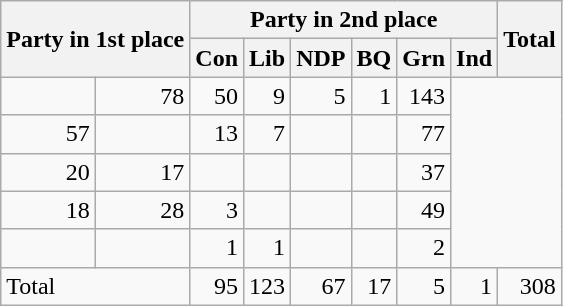<table class="wikitable" style="text-align:right;">
<tr>
<th rowspan="2" colspan="2" style="text-align:left;">Party in 1st place</th>
<th colspan="6">Party in 2nd place</th>
<th rowspan="2">Total</th>
</tr>
<tr>
<th>Con</th>
<th>Lib</th>
<th>NDP</th>
<th>BQ</th>
<th>Grn</th>
<th>Ind</th>
</tr>
<tr>
<td></td>
<td>78</td>
<td>50</td>
<td>9</td>
<td>5</td>
<td>1</td>
<td>143</td>
</tr>
<tr>
<td>57</td>
<td></td>
<td>13</td>
<td>7</td>
<td></td>
<td></td>
<td>77</td>
</tr>
<tr>
<td>20</td>
<td>17</td>
<td></td>
<td></td>
<td></td>
<td></td>
<td>37</td>
</tr>
<tr>
<td>18</td>
<td>28</td>
<td>3</td>
<td></td>
<td></td>
<td></td>
<td>49</td>
</tr>
<tr>
<td></td>
<td></td>
<td>1</td>
<td>1</td>
<td></td>
<td></td>
<td>2</td>
</tr>
<tr>
<td colspan="2" style="text-align:left;">Total</td>
<td>95</td>
<td>123</td>
<td>67</td>
<td>17</td>
<td>5</td>
<td>1</td>
<td>308</td>
</tr>
</table>
